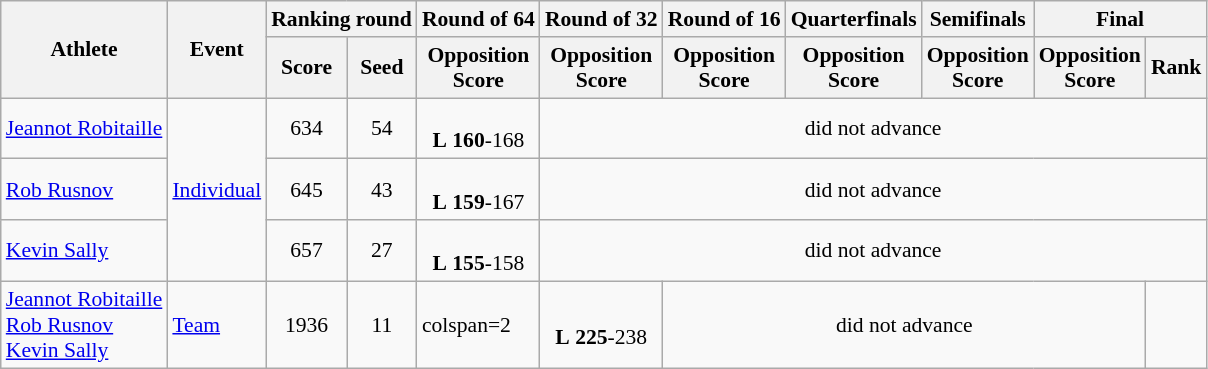<table class="wikitable" style="font-size:90%">
<tr>
<th rowspan="2">Athlete</th>
<th rowspan="2">Event</th>
<th colspan="2">Ranking round</th>
<th>Round of 64</th>
<th>Round of 32</th>
<th>Round of 16</th>
<th>Quarterfinals</th>
<th>Semifinals</th>
<th colspan="2">Final</th>
</tr>
<tr>
<th>Score</th>
<th>Seed</th>
<th>Opposition<br>Score</th>
<th>Opposition<br>Score</th>
<th>Opposition<br>Score</th>
<th>Opposition<br>Score</th>
<th>Opposition<br>Score</th>
<th>Opposition<br>Score</th>
<th>Rank</th>
</tr>
<tr>
<td><a href='#'>Jeannot Robitaille</a></td>
<td rowspan=3><a href='#'>Individual</a></td>
<td align=center>634</td>
<td align=center>54</td>
<td align=center> <br> <strong>L</strong> <strong>160</strong>-168</td>
<td align="center" colspan="6">did not advance</td>
</tr>
<tr>
<td><a href='#'>Rob Rusnov</a></td>
<td align=center>645</td>
<td align=center>43</td>
<td align=center> <br> <strong>L</strong> <strong>159</strong>-167</td>
<td align="center" colspan="6">did not advance</td>
</tr>
<tr>
<td><a href='#'>Kevin Sally</a></td>
<td align=center>657</td>
<td align=center>27</td>
<td align=center> <br> <strong>L</strong> <strong>155</strong>-158</td>
<td align="center" colspan="6">did not advance</td>
</tr>
<tr>
<td><a href='#'>Jeannot Robitaille</a><br><a href='#'>Rob Rusnov</a><br><a href='#'>Kevin Sally</a></td>
<td rowspan=3><a href='#'>Team</a></td>
<td align=center>1936</td>
<td align=center>11</td>
<td>colspan=2 </td>
<td align=center> <br> <strong>L</strong> <strong>225</strong>-238</td>
<td align="center" colspan="4">did not advance</td>
</tr>
</table>
